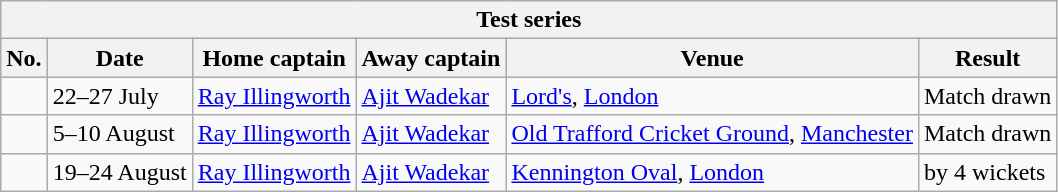<table class="wikitable">
<tr>
<th colspan="9">Test series</th>
</tr>
<tr>
<th>No.</th>
<th>Date</th>
<th>Home captain</th>
<th>Away captain</th>
<th>Venue</th>
<th>Result</th>
</tr>
<tr>
<td></td>
<td>22–27 July</td>
<td><a href='#'>Ray Illingworth</a></td>
<td><a href='#'>Ajit Wadekar</a></td>
<td><a href='#'>Lord's</a>, <a href='#'>London</a></td>
<td>Match drawn</td>
</tr>
<tr>
<td></td>
<td>5–10 August</td>
<td><a href='#'>Ray Illingworth</a></td>
<td><a href='#'>Ajit Wadekar</a></td>
<td><a href='#'>Old Trafford Cricket Ground</a>, <a href='#'>Manchester</a></td>
<td>Match drawn</td>
</tr>
<tr>
<td></td>
<td>19–24 August</td>
<td><a href='#'>Ray Illingworth</a></td>
<td><a href='#'>Ajit Wadekar</a></td>
<td><a href='#'>Kennington Oval</a>, <a href='#'>London</a></td>
<td> by 4 wickets</td>
</tr>
</table>
